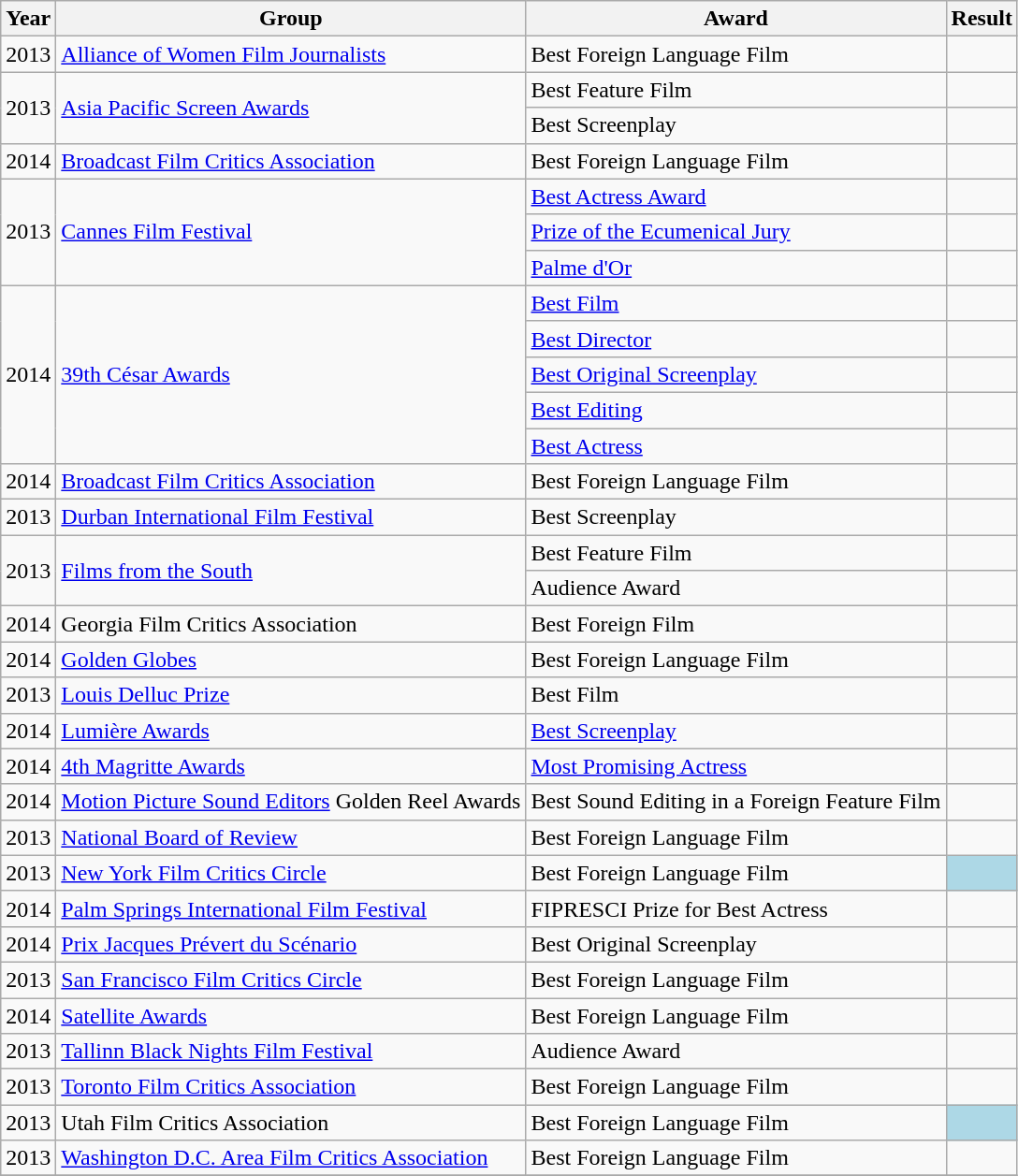<table class="wikitable sortable">
<tr>
<th>Year</th>
<th>Group</th>
<th>Award</th>
<th>Result</th>
</tr>
<tr>
<td>2013</td>
<td><a href='#'>Alliance of Women Film Journalists</a></td>
<td>Best Foreign Language Film</td>
<td></td>
</tr>
<tr>
<td rowspan="2">2013</td>
<td rowspan="2"><a href='#'>Asia Pacific Screen Awards</a></td>
<td>Best Feature Film</td>
<td></td>
</tr>
<tr>
<td>Best Screenplay</td>
<td></td>
</tr>
<tr>
<td>2014</td>
<td><a href='#'>Broadcast Film Critics Association</a></td>
<td>Best Foreign Language Film</td>
<td></td>
</tr>
<tr>
<td rowspan="3">2013</td>
<td rowspan="3"><a href='#'>Cannes Film Festival</a></td>
<td><a href='#'>Best Actress Award</a></td>
<td></td>
</tr>
<tr>
<td><a href='#'>Prize of the Ecumenical Jury</a></td>
<td></td>
</tr>
<tr>
<td><a href='#'>Palme d'Or</a></td>
<td></td>
</tr>
<tr>
<td rowspan="5">2014</td>
<td rowspan="5"><a href='#'>39th César Awards</a></td>
<td><a href='#'>Best Film</a></td>
<td></td>
</tr>
<tr>
<td><a href='#'>Best Director</a></td>
<td></td>
</tr>
<tr>
<td><a href='#'>Best Original Screenplay</a></td>
<td></td>
</tr>
<tr>
<td><a href='#'>Best Editing</a></td>
<td></td>
</tr>
<tr>
<td><a href='#'>Best Actress</a></td>
<td></td>
</tr>
<tr>
<td>2014</td>
<td><a href='#'>Broadcast Film Critics Association</a></td>
<td>Best Foreign Language Film</td>
<td></td>
</tr>
<tr>
<td>2013</td>
<td><a href='#'>Durban International Film Festival</a></td>
<td>Best Screenplay</td>
<td></td>
</tr>
<tr>
<td rowspan="2">2013</td>
<td rowspan="2"><a href='#'>Films from the South</a></td>
<td>Best Feature Film</td>
<td></td>
</tr>
<tr>
<td>Audience Award</td>
<td></td>
</tr>
<tr>
<td>2014</td>
<td>Georgia Film Critics Association</td>
<td>Best Foreign Film</td>
<td></td>
</tr>
<tr>
<td>2014</td>
<td><a href='#'>Golden Globes</a></td>
<td>Best Foreign Language Film</td>
<td></td>
</tr>
<tr>
<td>2013</td>
<td><a href='#'>Louis Delluc Prize</a></td>
<td>Best Film</td>
<td></td>
</tr>
<tr>
<td>2014</td>
<td><a href='#'>Lumière Awards</a></td>
<td><a href='#'>Best Screenplay</a></td>
<td></td>
</tr>
<tr>
<td>2014</td>
<td><a href='#'>4th Magritte Awards</a></td>
<td><a href='#'>Most Promising Actress</a></td>
<td></td>
</tr>
<tr>
<td>2014</td>
<td><a href='#'>Motion Picture Sound Editors</a> Golden Reel Awards</td>
<td>Best Sound Editing in a Foreign Feature Film</td>
<td></td>
</tr>
<tr>
<td>2013</td>
<td><a href='#'>National Board of Review</a></td>
<td>Best Foreign Language Film</td>
<td></td>
</tr>
<tr>
<td>2013</td>
<td><a href='#'>New York Film Critics Circle</a></td>
<td>Best Foreign Language Film</td>
<td style="text-align:center; background:lightblue;"></td>
</tr>
<tr>
<td>2014</td>
<td><a href='#'>Palm Springs International Film Festival</a></td>
<td>FIPRESCI Prize for Best Actress</td>
<td></td>
</tr>
<tr>
<td>2014</td>
<td><a href='#'>Prix Jacques Prévert du Scénario</a></td>
<td>Best Original Screenplay</td>
<td></td>
</tr>
<tr>
<td>2013</td>
<td><a href='#'>San Francisco Film Critics Circle</a></td>
<td>Best Foreign Language Film</td>
<td></td>
</tr>
<tr>
<td>2014</td>
<td><a href='#'>Satellite Awards</a></td>
<td>Best Foreign Language Film</td>
<td></td>
</tr>
<tr>
<td>2013</td>
<td><a href='#'>Tallinn Black Nights Film Festival</a></td>
<td>Audience Award</td>
<td></td>
</tr>
<tr>
<td>2013</td>
<td><a href='#'>Toronto Film Critics Association</a></td>
<td>Best Foreign Language Film</td>
<td></td>
</tr>
<tr>
<td>2013</td>
<td>Utah Film Critics Association</td>
<td>Best Foreign Language Film</td>
<td style="text-align:center; background:lightblue;"></td>
</tr>
<tr>
<td>2013</td>
<td><a href='#'>Washington D.C. Area Film Critics Association</a></td>
<td>Best Foreign Language Film</td>
<td></td>
</tr>
<tr>
</tr>
</table>
